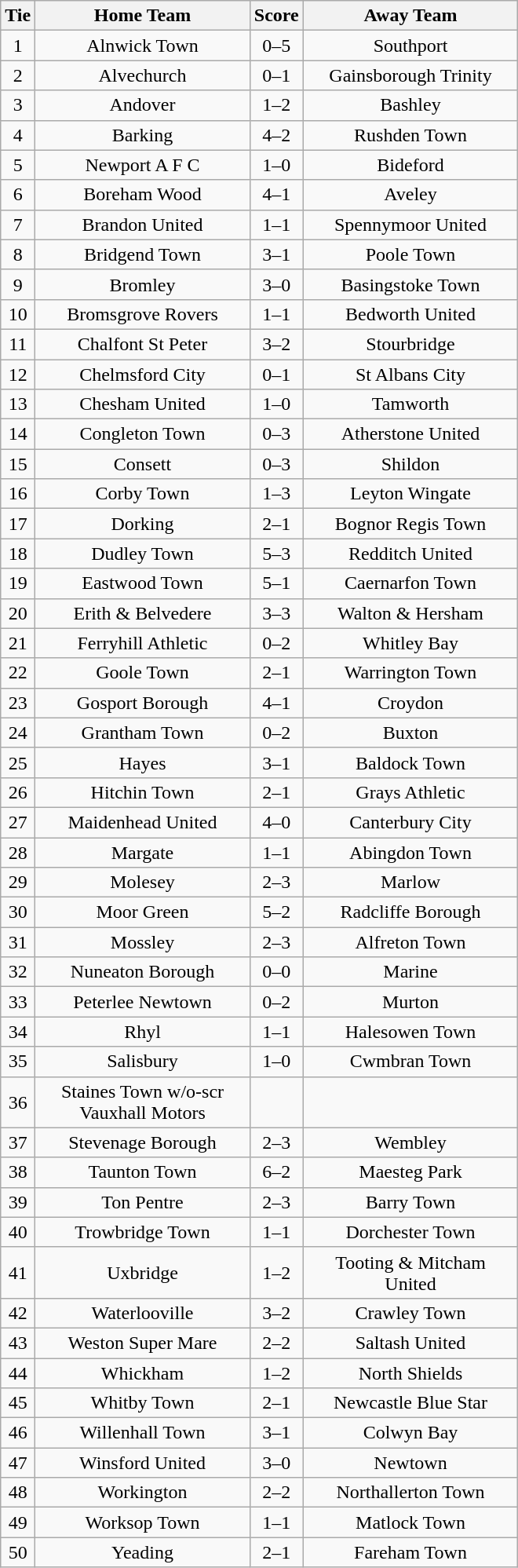<table class="wikitable" style="text-align:center;">
<tr>
<th width=20>Tie</th>
<th width=175>Home Team</th>
<th width=20>Score</th>
<th width=175>Away Team</th>
</tr>
<tr>
<td>1</td>
<td>Alnwick Town</td>
<td>0–5</td>
<td>Southport</td>
</tr>
<tr>
<td>2</td>
<td>Alvechurch</td>
<td>0–1</td>
<td>Gainsborough Trinity</td>
</tr>
<tr>
<td>3</td>
<td>Andover</td>
<td>1–2</td>
<td>Bashley</td>
</tr>
<tr>
<td>4</td>
<td>Barking</td>
<td>4–2</td>
<td>Rushden Town</td>
</tr>
<tr>
<td>5</td>
<td>Newport A F C</td>
<td>1–0</td>
<td>Bideford</td>
</tr>
<tr>
<td>6</td>
<td>Boreham Wood</td>
<td>4–1</td>
<td>Aveley</td>
</tr>
<tr>
<td>7</td>
<td>Brandon United</td>
<td>1–1</td>
<td>Spennymoor United</td>
</tr>
<tr>
<td>8</td>
<td>Bridgend Town</td>
<td>3–1</td>
<td>Poole Town</td>
</tr>
<tr>
<td>9</td>
<td>Bromley</td>
<td>3–0</td>
<td>Basingstoke Town</td>
</tr>
<tr>
<td>10</td>
<td>Bromsgrove Rovers</td>
<td>1–1</td>
<td>Bedworth United</td>
</tr>
<tr>
<td>11</td>
<td>Chalfont St Peter</td>
<td>3–2</td>
<td>Stourbridge</td>
</tr>
<tr>
<td>12</td>
<td>Chelmsford City</td>
<td>0–1</td>
<td>St Albans City</td>
</tr>
<tr>
<td>13</td>
<td>Chesham United</td>
<td>1–0</td>
<td>Tamworth</td>
</tr>
<tr>
<td>14</td>
<td>Congleton Town</td>
<td>0–3</td>
<td>Atherstone United</td>
</tr>
<tr>
<td>15</td>
<td>Consett</td>
<td>0–3</td>
<td>Shildon</td>
</tr>
<tr>
<td>16</td>
<td>Corby Town</td>
<td>1–3</td>
<td>Leyton Wingate</td>
</tr>
<tr>
<td>17</td>
<td>Dorking</td>
<td>2–1</td>
<td>Bognor Regis Town</td>
</tr>
<tr>
<td>18</td>
<td>Dudley Town</td>
<td>5–3</td>
<td>Redditch United</td>
</tr>
<tr>
<td>19</td>
<td>Eastwood Town</td>
<td>5–1</td>
<td>Caernarfon Town</td>
</tr>
<tr>
<td>20</td>
<td>Erith & Belvedere</td>
<td>3–3</td>
<td>Walton & Hersham</td>
</tr>
<tr>
<td>21</td>
<td>Ferryhill Athletic</td>
<td>0–2</td>
<td>Whitley Bay</td>
</tr>
<tr>
<td>22</td>
<td>Goole Town</td>
<td>2–1</td>
<td>Warrington Town</td>
</tr>
<tr>
<td>23</td>
<td>Gosport Borough</td>
<td>4–1</td>
<td>Croydon</td>
</tr>
<tr>
<td>24</td>
<td>Grantham Town</td>
<td>0–2</td>
<td>Buxton</td>
</tr>
<tr>
<td>25</td>
<td>Hayes</td>
<td>3–1</td>
<td>Baldock Town</td>
</tr>
<tr>
<td>26</td>
<td>Hitchin Town</td>
<td>2–1</td>
<td>Grays Athletic</td>
</tr>
<tr>
<td>27</td>
<td>Maidenhead United</td>
<td>4–0</td>
<td>Canterbury City</td>
</tr>
<tr>
<td>28</td>
<td>Margate</td>
<td>1–1</td>
<td>Abingdon Town</td>
</tr>
<tr>
<td>29</td>
<td>Molesey</td>
<td>2–3</td>
<td>Marlow</td>
</tr>
<tr>
<td>30</td>
<td>Moor Green</td>
<td>5–2</td>
<td>Radcliffe Borough</td>
</tr>
<tr>
<td>31</td>
<td>Mossley</td>
<td>2–3</td>
<td>Alfreton Town</td>
</tr>
<tr>
<td>32</td>
<td>Nuneaton Borough</td>
<td>0–0</td>
<td>Marine</td>
</tr>
<tr>
<td>33</td>
<td>Peterlee Newtown</td>
<td>0–2</td>
<td>Murton</td>
</tr>
<tr>
<td>34</td>
<td>Rhyl</td>
<td>1–1</td>
<td>Halesowen Town</td>
</tr>
<tr>
<td>35</td>
<td>Salisbury</td>
<td>1–0</td>
<td>Cwmbran Town</td>
</tr>
<tr>
<td>36</td>
<td>Staines Town w/o-scr Vauxhall Motors</td>
<td></td>
<td></td>
</tr>
<tr>
<td>37</td>
<td>Stevenage Borough</td>
<td>2–3</td>
<td>Wembley</td>
</tr>
<tr>
<td>38</td>
<td>Taunton Town</td>
<td>6–2</td>
<td>Maesteg Park</td>
</tr>
<tr>
<td>39</td>
<td>Ton Pentre</td>
<td>2–3</td>
<td>Barry Town</td>
</tr>
<tr>
<td>40</td>
<td>Trowbridge Town</td>
<td>1–1</td>
<td>Dorchester Town</td>
</tr>
<tr>
<td>41</td>
<td>Uxbridge</td>
<td>1–2</td>
<td>Tooting & Mitcham United</td>
</tr>
<tr>
<td>42</td>
<td>Waterlooville</td>
<td>3–2</td>
<td>Crawley Town</td>
</tr>
<tr>
<td>43</td>
<td>Weston Super Mare</td>
<td>2–2</td>
<td>Saltash United</td>
</tr>
<tr>
<td>44</td>
<td>Whickham</td>
<td>1–2</td>
<td>North Shields</td>
</tr>
<tr>
<td>45</td>
<td>Whitby Town</td>
<td>2–1</td>
<td>Newcastle Blue Star</td>
</tr>
<tr>
<td>46</td>
<td>Willenhall Town</td>
<td>3–1</td>
<td>Colwyn Bay</td>
</tr>
<tr>
<td>47</td>
<td>Winsford United</td>
<td>3–0</td>
<td>Newtown</td>
</tr>
<tr>
<td>48</td>
<td>Workington</td>
<td>2–2</td>
<td>Northallerton Town</td>
</tr>
<tr>
<td>49</td>
<td>Worksop Town</td>
<td>1–1</td>
<td>Matlock Town</td>
</tr>
<tr>
<td>50</td>
<td>Yeading</td>
<td>2–1</td>
<td>Fareham Town</td>
</tr>
</table>
